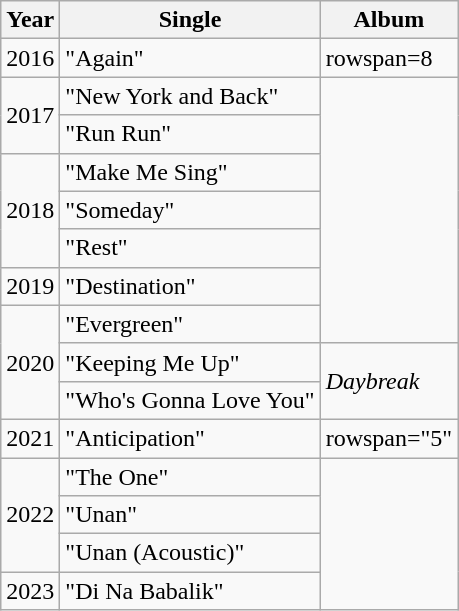<table class="wikitable">
<tr>
<th>Year</th>
<th>Single</th>
<th>Album</th>
</tr>
<tr>
<td>2016</td>
<td>"Again"</td>
<td>rowspan=8 </td>
</tr>
<tr>
<td rowspan=2>2017</td>
<td>"New York and Back"</td>
</tr>
<tr>
<td>"Run Run"</td>
</tr>
<tr>
<td rowspan=3>2018</td>
<td>"Make Me Sing"</td>
</tr>
<tr>
<td>"Someday"</td>
</tr>
<tr>
<td>"Rest"</td>
</tr>
<tr>
<td>2019</td>
<td>"Destination" </td>
</tr>
<tr>
<td rowspan=3>2020</td>
<td>"Evergreen"</td>
</tr>
<tr>
<td>"Keeping Me Up"</td>
<td rowspan=2><em>Daybreak</em></td>
</tr>
<tr>
<td>"Who's Gonna Love You"</td>
</tr>
<tr>
<td>2021</td>
<td>"Anticipation"</td>
<td>rowspan="5" </td>
</tr>
<tr>
<td rowspan="3">2022</td>
<td>"The One"</td>
</tr>
<tr>
<td>"Unan"</td>
</tr>
<tr>
<td>"Unan (Acoustic)"</td>
</tr>
<tr>
<td>2023</td>
<td>"Di Na Babalik"</td>
</tr>
</table>
